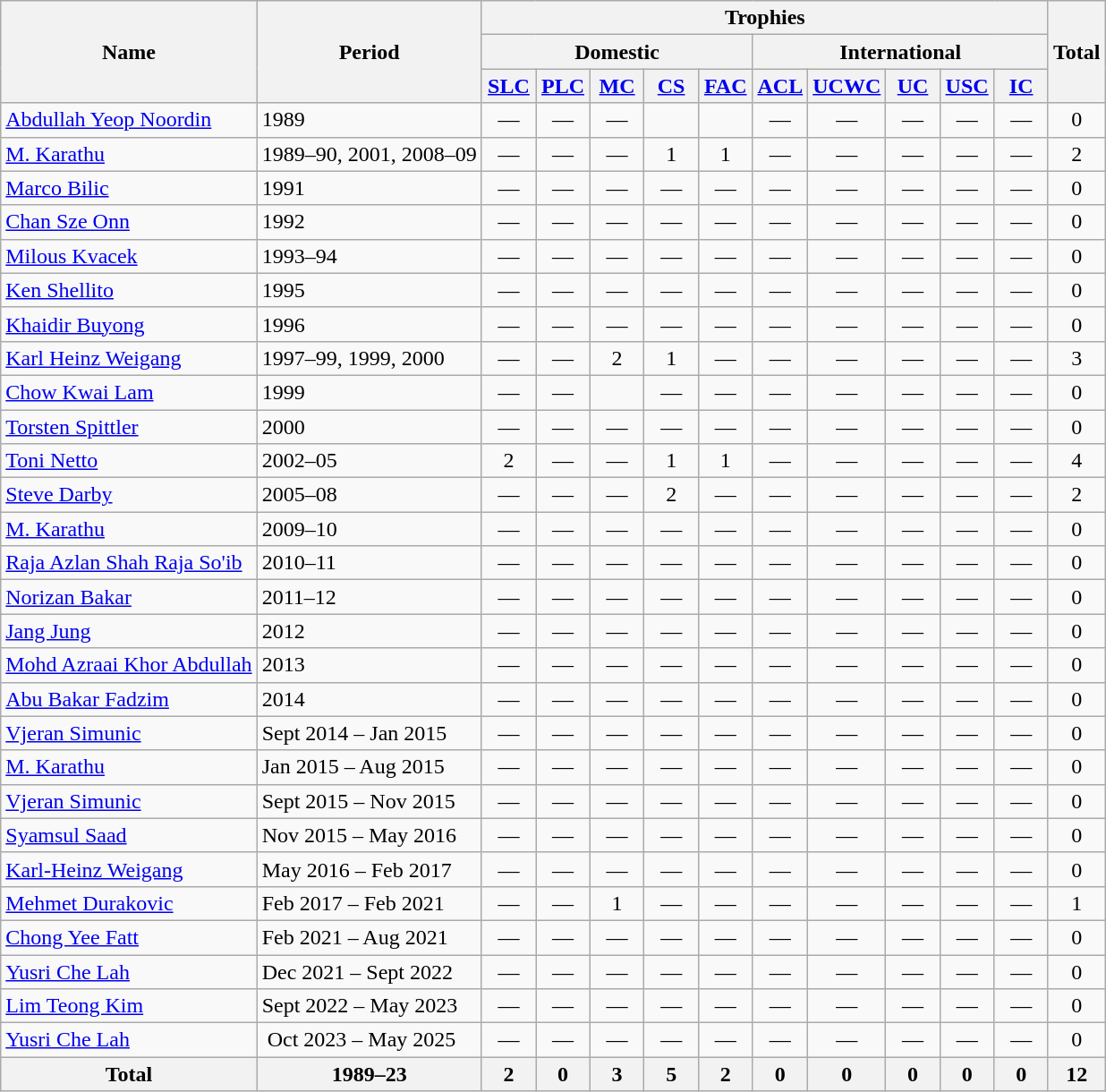<table class="wikitable" style="text-align:center;">
<tr>
<th rowspan=3>Name</th>
<th rowspan=3>Period</th>
<th colspan=10>Trophies</th>
<th rowspan=3>Total</th>
</tr>
<tr>
<th colspan=5>Domestic</th>
<th colspan=5>International</th>
</tr>
<tr>
<th width=33><a href='#'>SLC</a></th>
<th width=33><a href='#'>PLC</a></th>
<th width=33><a href='#'>MC</a></th>
<th width=33><a href='#'>CS</a></th>
<th width=33><a href='#'>FAC</a></th>
<th width=33><a href='#'>ACL</a></th>
<th width=33><a href='#'>UCWC</a></th>
<th width=33><a href='#'>UC</a></th>
<th width=33><a href='#'>USC</a></th>
<th width=33><a href='#'>IC</a></th>
</tr>
<tr>
<td style="text-align:left"> <a href='#'>Abdullah Yeop Noordin</a></td>
<td style="text-align:left">1989</td>
<td>—</td>
<td>—</td>
<td>—</td>
<td></td>
<td></td>
<td>—</td>
<td>—</td>
<td>—</td>
<td>—</td>
<td>—</td>
<td>0</td>
</tr>
<tr>
<td style="text-align:left"> <a href='#'>M. Karathu</a></td>
<td style="text-align:left">1989–90, 2001, 2008–09</td>
<td>—</td>
<td>—</td>
<td>—</td>
<td>1</td>
<td>1</td>
<td>—</td>
<td>—</td>
<td>—</td>
<td>—</td>
<td>—</td>
<td>2</td>
</tr>
<tr>
<td style="text-align:left"> <a href='#'>Marco Bilic</a></td>
<td style="text-align:left">1991</td>
<td>—</td>
<td>—</td>
<td>—</td>
<td>—</td>
<td>—</td>
<td>—</td>
<td>—</td>
<td>—</td>
<td>—</td>
<td>—</td>
<td>0</td>
</tr>
<tr>
<td style="text-align:left"> <a href='#'>Chan Sze Onn</a></td>
<td style="text-align:left">1992</td>
<td>—</td>
<td>—</td>
<td>—</td>
<td>—</td>
<td>—</td>
<td>—</td>
<td>—</td>
<td>—</td>
<td>—</td>
<td>—</td>
<td>0</td>
</tr>
<tr>
<td style="text-align:left"> <a href='#'>Milous Kvacek</a></td>
<td style="text-align:left">1993–94</td>
<td>—</td>
<td>—</td>
<td>—</td>
<td>—</td>
<td>—</td>
<td>—</td>
<td>—</td>
<td>—</td>
<td>—</td>
<td>—</td>
<td>0</td>
</tr>
<tr>
<td style="text-align:left"> <a href='#'>Ken Shellito</a></td>
<td style="text-align:left">1995</td>
<td>—</td>
<td>—</td>
<td>—</td>
<td>—</td>
<td>—</td>
<td>—</td>
<td>—</td>
<td>—</td>
<td>—</td>
<td>—</td>
<td>0</td>
</tr>
<tr>
<td style="text-align:left"> <a href='#'>Khaidir Buyong</a></td>
<td style="text-align:left">1996</td>
<td>—</td>
<td>—</td>
<td>—</td>
<td>—</td>
<td>—</td>
<td>—</td>
<td>—</td>
<td>—</td>
<td>—</td>
<td>—</td>
<td>0</td>
</tr>
<tr>
<td style="text-align:left"> <a href='#'>Karl Heinz Weigang</a></td>
<td style="text-align:left">1997–99, 1999, 2000</td>
<td>—</td>
<td>—</td>
<td>2</td>
<td>1</td>
<td>—</td>
<td>—</td>
<td>—</td>
<td>—</td>
<td>—</td>
<td>—</td>
<td>3</td>
</tr>
<tr>
<td style="text-align:left"> <a href='#'>Chow Kwai Lam</a></td>
<td style="text-align:left">1999</td>
<td>—</td>
<td>—</td>
<td></td>
<td>—</td>
<td>—</td>
<td>—</td>
<td>—</td>
<td>—</td>
<td>—</td>
<td>—</td>
<td>0</td>
</tr>
<tr>
<td style="text-align:left"> <a href='#'>Torsten Spittler</a></td>
<td style="text-align:left">2000</td>
<td>—</td>
<td>—</td>
<td>—</td>
<td>—</td>
<td>—</td>
<td>—</td>
<td>—</td>
<td>—</td>
<td>—</td>
<td>—</td>
<td>0</td>
</tr>
<tr>
<td style="text-align:left"> <a href='#'>Toni Netto</a></td>
<td style="text-align:left">2002–05</td>
<td>2</td>
<td>—</td>
<td>—</td>
<td>1</td>
<td>1</td>
<td>—</td>
<td>—</td>
<td>—</td>
<td>—</td>
<td>—</td>
<td>4</td>
</tr>
<tr>
<td style="text-align:left"> <a href='#'>Steve Darby</a></td>
<td style="text-align:left">2005–08</td>
<td>—</td>
<td>—</td>
<td>—</td>
<td>2</td>
<td>—</td>
<td>—</td>
<td>—</td>
<td>—</td>
<td>—</td>
<td>—</td>
<td>2</td>
</tr>
<tr>
<td style="text-align:left"> <a href='#'>M. Karathu</a></td>
<td style="text-align:left">2009–10</td>
<td>—</td>
<td>—</td>
<td>—</td>
<td>—</td>
<td>—</td>
<td>—</td>
<td>—</td>
<td>—</td>
<td>—</td>
<td>—</td>
<td>0</td>
</tr>
<tr>
<td style="text-align:left"> <a href='#'>Raja Azlan Shah Raja So'ib</a></td>
<td style="text-align:left">2010–11</td>
<td>—</td>
<td>—</td>
<td>—</td>
<td>—</td>
<td>—</td>
<td>—</td>
<td>—</td>
<td>—</td>
<td>—</td>
<td>—</td>
<td>0</td>
</tr>
<tr>
<td style="text-align:left"> <a href='#'>Norizan Bakar</a></td>
<td style="text-align:left">2011–12</td>
<td>—</td>
<td>—</td>
<td>—</td>
<td>—</td>
<td>—</td>
<td>—</td>
<td>—</td>
<td>—</td>
<td>—</td>
<td>—</td>
<td>0</td>
</tr>
<tr>
<td style="text-align:left"> <a href='#'>Jang Jung</a></td>
<td style="text-align:left">2012</td>
<td>—</td>
<td>—</td>
<td>—</td>
<td>—</td>
<td>—</td>
<td>—</td>
<td>—</td>
<td>—</td>
<td>—</td>
<td>—</td>
<td>0</td>
</tr>
<tr>
<td style="text-align:left"> <a href='#'>Mohd Azraai Khor Abdullah</a></td>
<td style="text-align:left">2013</td>
<td>—</td>
<td>—</td>
<td>—</td>
<td>—</td>
<td>—</td>
<td>—</td>
<td>—</td>
<td>—</td>
<td>—</td>
<td>—</td>
<td>0</td>
</tr>
<tr>
<td style="text-align:left"> <a href='#'>Abu Bakar Fadzim</a></td>
<td style="text-align:left">2014</td>
<td>—</td>
<td>—</td>
<td>—</td>
<td>—</td>
<td>—</td>
<td>—</td>
<td>—</td>
<td>—</td>
<td>—</td>
<td>—</td>
<td>0</td>
</tr>
<tr>
<td style="text-align:left"> <a href='#'>Vjeran Simunic</a></td>
<td style="text-align:left">Sept 2014 – Jan 2015</td>
<td>—</td>
<td>—</td>
<td>—</td>
<td>—</td>
<td>—</td>
<td>—</td>
<td>—</td>
<td>—</td>
<td>—</td>
<td>—</td>
<td>0</td>
</tr>
<tr>
<td style="text-align:left"> <a href='#'>M. Karathu</a></td>
<td style="text-align:left">Jan 2015 – Aug 2015</td>
<td>—</td>
<td>—</td>
<td>—</td>
<td>—</td>
<td>—</td>
<td>—</td>
<td>—</td>
<td>—</td>
<td>—</td>
<td>—</td>
<td>0</td>
</tr>
<tr>
<td style="text-align:left"> <a href='#'>Vjeran Simunic</a></td>
<td style="text-align:left">Sept 2015 – Nov 2015</td>
<td>—</td>
<td>—</td>
<td>—</td>
<td>—</td>
<td>—</td>
<td>—</td>
<td>—</td>
<td>—</td>
<td>—</td>
<td>—</td>
<td>0</td>
</tr>
<tr>
<td style="text-align:left"> <a href='#'>Syamsul Saad</a></td>
<td style="text-align:left">Nov 2015 – May 2016</td>
<td>—</td>
<td>—</td>
<td>—</td>
<td>—</td>
<td>—</td>
<td>—</td>
<td>—</td>
<td>—</td>
<td>—</td>
<td>—</td>
<td>0</td>
</tr>
<tr>
<td style="text-align:left"> <a href='#'>Karl-Heinz Weigang</a></td>
<td style="text-align:left">May 2016 – Feb 2017</td>
<td>—</td>
<td>—</td>
<td>—</td>
<td>—</td>
<td>—</td>
<td>—</td>
<td>—</td>
<td>—</td>
<td>—</td>
<td>—</td>
<td>0</td>
</tr>
<tr>
<td style="text-align:left"> <a href='#'>Mehmet Durakovic</a></td>
<td style="text-align:left">Feb 2017 – Feb 2021</td>
<td>—</td>
<td>—</td>
<td>1</td>
<td>—</td>
<td>—</td>
<td>—</td>
<td>—</td>
<td>—</td>
<td>—</td>
<td>—</td>
<td>1</td>
</tr>
<tr>
<td style="text-align:left"> <a href='#'>Chong Yee Fatt</a></td>
<td style="text-align:left">Feb 2021 – Aug 2021</td>
<td>—</td>
<td>—</td>
<td>—</td>
<td>—</td>
<td>—</td>
<td>—</td>
<td>—</td>
<td>—</td>
<td>—</td>
<td>—</td>
<td>0</td>
</tr>
<tr>
<td style="text-align:left"> <a href='#'>Yusri Che Lah</a></td>
<td style="text-align:left">Dec 2021 – Sept 2022</td>
<td>—</td>
<td>—</td>
<td>—</td>
<td>—</td>
<td>—</td>
<td>—</td>
<td>—</td>
<td>—</td>
<td>—</td>
<td>—</td>
<td>0</td>
</tr>
<tr>
<td style="text-align:left"> <a href='#'>Lim Teong Kim</a></td>
<td style="text-align:left">Sept 2022 – May 2023</td>
<td>—</td>
<td>—</td>
<td>—</td>
<td>—</td>
<td>—</td>
<td>—</td>
<td>—</td>
<td>—</td>
<td>—</td>
<td>—</td>
<td>0</td>
</tr>
<tr>
<td style="text-align:left"> <a href='#'>Yusri Che Lah</a></td>
<td style="text-align:left"> Oct 2023 – May 2025</td>
<td>—</td>
<td>—</td>
<td>—</td>
<td>—</td>
<td>—</td>
<td>—</td>
<td>—</td>
<td>—</td>
<td>—</td>
<td>—</td>
<td>0</td>
</tr>
<tr>
<th>Total</th>
<th>1989–23</th>
<th>2</th>
<th>0</th>
<th>3</th>
<th>5</th>
<th>2</th>
<th>0</th>
<th>0</th>
<th>0</th>
<th>0</th>
<th>0</th>
<th>12</th>
</tr>
</table>
